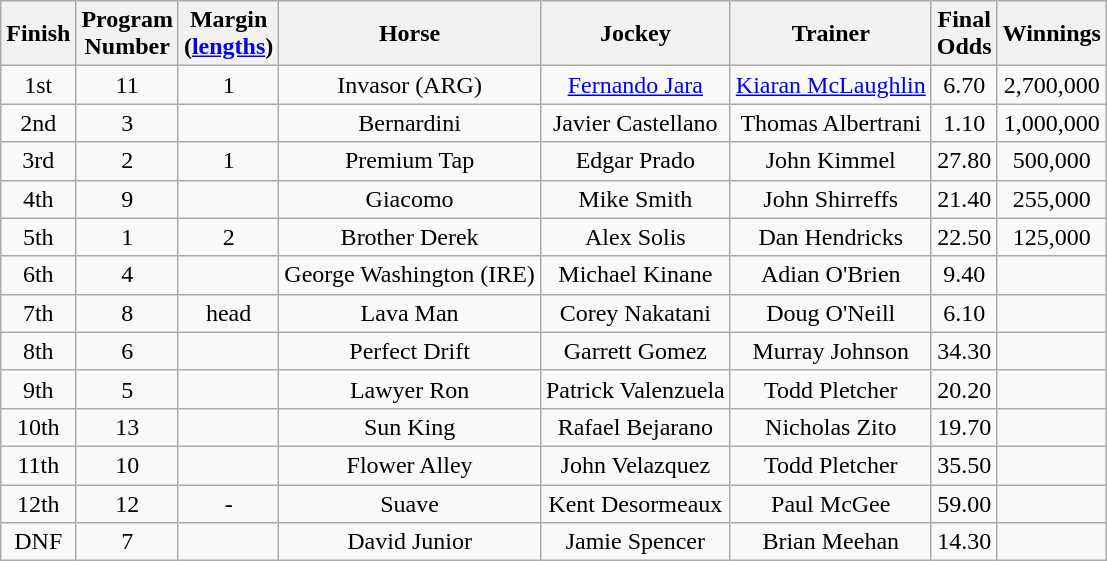<table class="wikitable sortable" style="text-align:center">
<tr>
<th>Finish</th>
<th>Program<br>Number</th>
<th>Margin<br>(<a href='#'>lengths</a>)</th>
<th>Horse</th>
<th>Jockey</th>
<th>Trainer</th>
<th>Final<br>Odds</th>
<th>Winnings</th>
</tr>
<tr>
<td>1st</td>
<td>11</td>
<td>1</td>
<td>Invasor (ARG)</td>
<td><a href='#'>Fernando Jara</a></td>
<td><a href='#'>Kiaran McLaughlin</a></td>
<td>6.70</td>
<td>2,700,000</td>
</tr>
<tr>
<td>2nd</td>
<td>3</td>
<td></td>
<td>Bernardini</td>
<td>Javier Castellano</td>
<td>Thomas Albertrani</td>
<td>1.10</td>
<td>1,000,000</td>
</tr>
<tr>
<td>3rd</td>
<td>2</td>
<td>1</td>
<td>Premium Tap</td>
<td>Edgar Prado</td>
<td>John Kimmel</td>
<td>27.80</td>
<td>500,000</td>
</tr>
<tr>
<td>4th</td>
<td>9</td>
<td></td>
<td>Giacomo</td>
<td>Mike Smith</td>
<td>John Shirreffs</td>
<td>21.40</td>
<td>255,000</td>
</tr>
<tr>
<td>5th</td>
<td>1</td>
<td>2</td>
<td>Brother Derek</td>
<td>Alex Solis</td>
<td>Dan Hendricks</td>
<td>22.50</td>
<td>125,000</td>
</tr>
<tr>
<td>6th</td>
<td>4</td>
<td></td>
<td>George Washington (IRE)</td>
<td>Michael Kinane</td>
<td>Adian O'Brien</td>
<td>9.40</td>
<td></td>
</tr>
<tr>
<td>7th</td>
<td>8</td>
<td>head</td>
<td>Lava Man</td>
<td>Corey Nakatani</td>
<td>Doug O'Neill</td>
<td>6.10</td>
<td></td>
</tr>
<tr>
<td>8th</td>
<td>6</td>
<td></td>
<td>Perfect Drift</td>
<td>Garrett Gomez</td>
<td>Murray Johnson</td>
<td>34.30</td>
<td></td>
</tr>
<tr>
<td>9th</td>
<td>5</td>
<td></td>
<td>Lawyer Ron</td>
<td>Patrick Valenzuela</td>
<td>Todd Pletcher</td>
<td>20.20</td>
<td></td>
</tr>
<tr>
<td>10th</td>
<td>13</td>
<td></td>
<td>Sun King</td>
<td>Rafael Bejarano</td>
<td>Nicholas Zito</td>
<td>19.70</td>
<td></td>
</tr>
<tr>
<td>11th</td>
<td>10</td>
<td></td>
<td>Flower Alley</td>
<td>John Velazquez</td>
<td>Todd Pletcher</td>
<td>35.50</td>
<td></td>
</tr>
<tr>
<td>12th</td>
<td>12</td>
<td>-</td>
<td>Suave</td>
<td>Kent Desormeaux</td>
<td>Paul McGee</td>
<td>59.00</td>
<td></td>
</tr>
<tr>
<td>DNF</td>
<td>7</td>
<td></td>
<td>David Junior</td>
<td>Jamie Spencer</td>
<td>Brian Meehan</td>
<td>14.30</td>
<td></td>
</tr>
</table>
